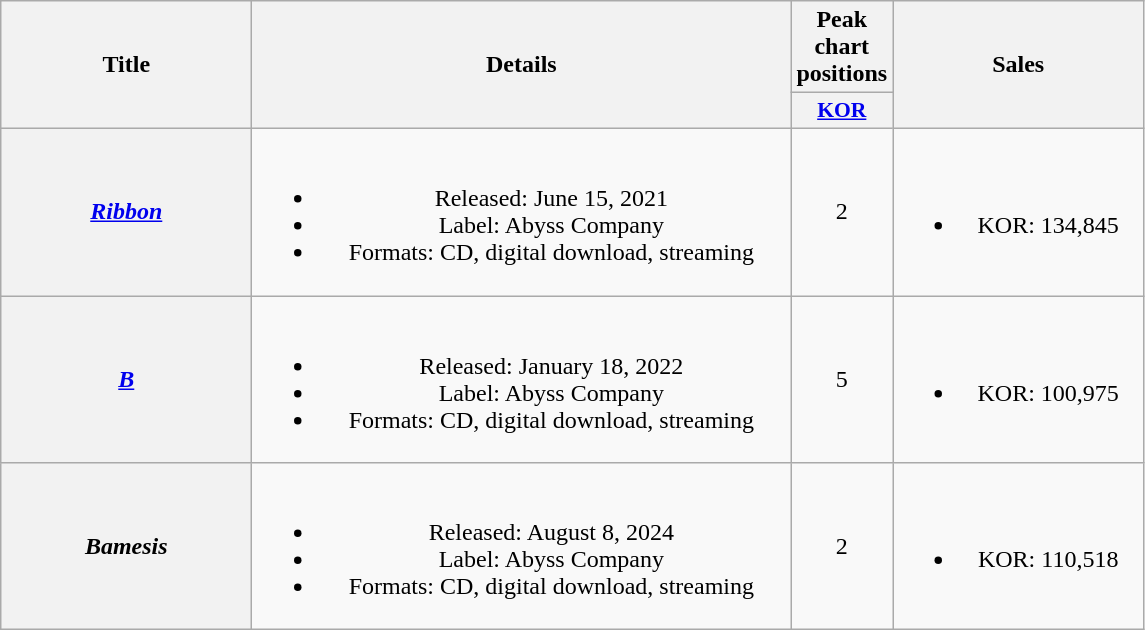<table class="wikitable plainrowheaders" style="text-align:center;">
<tr>
<th scope="col" rowspan="2" style="width:10em;">Title</th>
<th scope="col" rowspan="2" style="width:22em;">Details</th>
<th scope="col" colspan="1">Peak<br>chart<br>positions</th>
<th scope="col" rowspan="2" style="width:10em;">Sales</th>
</tr>
<tr>
<th scope="col" style="font-size:90%; width:3em"><a href='#'>KOR</a><br></th>
</tr>
<tr>
<th scope="row"><em><a href='#'>Ribbon</a></em></th>
<td><br><ul><li>Released: June 15, 2021</li><li>Label: Abyss Company</li><li>Formats: CD, digital download, streaming</li></ul></td>
<td>2</td>
<td><br><ul><li>KOR: 134,845</li></ul></td>
</tr>
<tr>
<th scope="row"><em><a href='#'>B</a></em></th>
<td><br><ul><li>Released: January 18, 2022</li><li>Label: Abyss Company</li><li>Formats: CD, digital download, streaming</li></ul></td>
<td>5</td>
<td><br><ul><li>KOR: 100,975</li></ul></td>
</tr>
<tr>
<th scope="row"><em>Bamesis</em></th>
<td><br><ul><li>Released: August 8, 2024</li><li>Label: Abyss Company</li><li>Formats: CD, digital download, streaming</li></ul></td>
<td>2</td>
<td><br><ul><li>KOR: 110,518</li></ul></td>
</tr>
</table>
